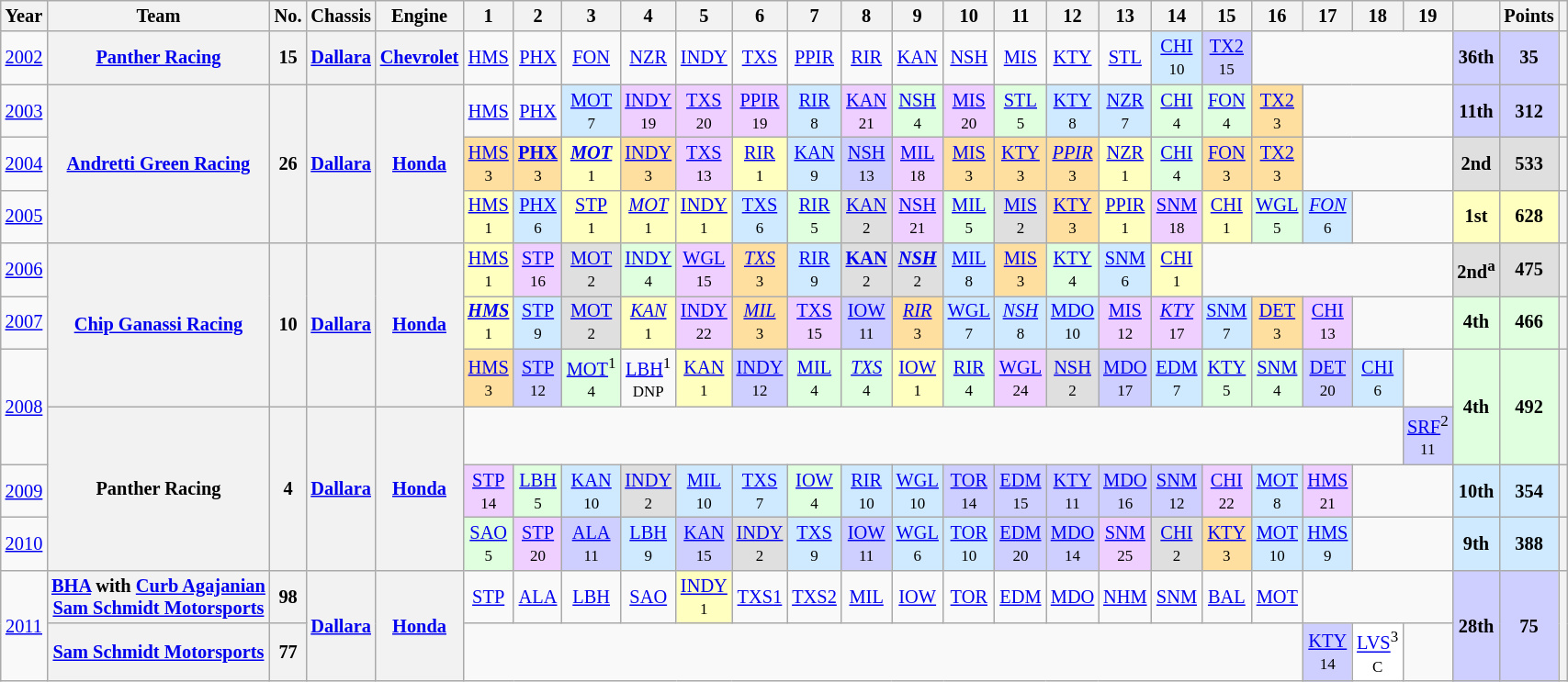<table class="wikitable" style="text-align:center; font-size:85%">
<tr>
<th scope="col">Year</th>
<th scope="col">Team</th>
<th scope="col">No.</th>
<th scope="col">Chassis</th>
<th scope="col">Engine</th>
<th scope="col">1</th>
<th scope="col">2</th>
<th scope="col">3</th>
<th scope="col">4</th>
<th scope="col">5</th>
<th scope="col">6</th>
<th scope="col">7</th>
<th scope="col">8</th>
<th scope="col">9</th>
<th scope="col">10</th>
<th scope="col">11</th>
<th scope="col">12</th>
<th scope="col">13</th>
<th scope="col">14</th>
<th scope="col">15</th>
<th scope="col">16</th>
<th scope="col">17</th>
<th scope="col">18</th>
<th scope="col">19</th>
<th scope="col"></th>
<th scope="col">Points</th>
<th scope="col"></th>
</tr>
<tr>
<td><a href='#'>2002</a></td>
<th nowrap><a href='#'>Panther Racing</a></th>
<th>15</th>
<th><a href='#'>Dallara</a></th>
<th><a href='#'>Chevrolet</a></th>
<td><a href='#'>HMS</a></td>
<td><a href='#'>PHX</a></td>
<td><a href='#'>FON</a></td>
<td><a href='#'>NZR</a></td>
<td><a href='#'>INDY</a></td>
<td><a href='#'>TXS</a></td>
<td><a href='#'>PPIR</a></td>
<td><a href='#'>RIR</a></td>
<td><a href='#'>KAN</a></td>
<td><a href='#'>NSH</a></td>
<td><a href='#'>MIS</a></td>
<td><a href='#'>KTY</a></td>
<td><a href='#'>STL</a></td>
<td style="background:#cfeaff;"><a href='#'>CHI</a><br><small>10</small></td>
<td style="background:#cfcfff;"><a href='#'>TX2</a><br><small>15</small></td>
<td colspan=4></td>
<td style="background:#cfcfff;"><strong>36th</strong></td>
<td style="background:#cfcfff;"><strong>35</strong></td>
<th scope="row"></th>
</tr>
<tr>
<td><a href='#'>2003</a></td>
<th rowspan=3 nowrap><a href='#'>Andretti Green Racing</a></th>
<th rowspan=3>26</th>
<th rowspan=3><a href='#'>Dallara</a></th>
<th rowspan=3><a href='#'>Honda</a></th>
<td><a href='#'>HMS</a></td>
<td><a href='#'>PHX</a></td>
<td style="background:#cfeaff;"><a href='#'>MOT</a><br><small>7</small></td>
<td style="background:#efcfff;"><a href='#'>INDY</a><br><small>19</small></td>
<td style="background:#efcfff;"><a href='#'>TXS</a><br><small>20</small></td>
<td style="background:#efcfff;"><a href='#'>PPIR</a><br><small>19</small></td>
<td style="background:#cfeaff;"><a href='#'>RIR</a><br><small>8</small></td>
<td style="background:#efcfff;"><a href='#'>KAN</a><br><small>21</small></td>
<td style="background:#dfffdf;"><a href='#'>NSH</a><br><small>4</small></td>
<td style="background:#efcfff;"><a href='#'>MIS</a><br><small>20</small></td>
<td style="background:#dfffdf;"><a href='#'>STL</a><br><small>5</small></td>
<td style="background:#cfeaff;"><a href='#'>KTY</a><br><small>8</small></td>
<td style="background:#cfeaff;"><a href='#'>NZR</a><br><small>7</small></td>
<td style="background:#dfffdf;"><a href='#'>CHI</a><br><small>4</small></td>
<td style="background:#dfffdf;"><a href='#'>FON</a><br><small>4</small></td>
<td style="background:#ffdf9f;"><a href='#'>TX2</a><br><small>3</small></td>
<td colspan=3></td>
<td style="background:#cfcfff;"><strong>11th</strong></td>
<td style="background:#cfcfff;"><strong>312</strong></td>
<th scope="row"></th>
</tr>
<tr>
<td><a href='#'>2004</a></td>
<td style="background:#ffdf9f;"><a href='#'>HMS</a><br><small>3</small></td>
<td style="background:#ffdf9f;"><strong><a href='#'>PHX</a></strong><br><small>3</small></td>
<td style="background:#ffffbf;"><strong><em><a href='#'>MOT</a></em></strong><br><small>1</small></td>
<td style="background:#ffdf9f;"><a href='#'>INDY</a><br><small>3</small></td>
<td style="background:#efcfff;"><a href='#'>TXS</a><br><small>13</small></td>
<td style="background:#ffffbf;"><a href='#'>RIR</a><br><small>1</small></td>
<td style="background:#cfeaff;"><a href='#'>KAN</a><br><small>9</small></td>
<td style="background:#cfcfff;"><a href='#'>NSH</a><br><small>13</small></td>
<td style="background:#efcfff;"><a href='#'>MIL</a><br><small>18</small></td>
<td style="background:#ffdf9f;"><a href='#'>MIS</a><br><small>3</small></td>
<td style="background:#ffdf9f;"><a href='#'>KTY</a><br><small>3</small></td>
<td style="background:#ffdf9f;"><em><a href='#'>PPIR</a></em><br><small>3</small></td>
<td style="background:#ffffbf;"><a href='#'>NZR</a><br><small>1</small></td>
<td style="background:#dfffdf;"><a href='#'>CHI</a><br><small>4</small></td>
<td style="background:#ffdf9f;"><a href='#'>FON</a><br><small>3</small></td>
<td style="background:#ffdf9f;"><a href='#'>TX2</a><br><small>3</small></td>
<td colspan=3></td>
<td style="background:#dfdfdf;"><strong>2nd</strong></td>
<td style="background:#dfdfdf;"><strong>533</strong></td>
<th scope="row"></th>
</tr>
<tr>
<td><a href='#'>2005</a></td>
<td style="background:#ffffbf;"><a href='#'>HMS</a><br><small>1</small></td>
<td style="background:#cfeaff;"><a href='#'>PHX</a><br><small>6</small></td>
<td style="background:#ffffbf;"><a href='#'>STP</a><br><small>1</small></td>
<td style="background:#ffffbf;"><em><a href='#'>MOT</a></em><br><small>1</small></td>
<td style="background:#ffffbf;"><a href='#'>INDY</a><br><small>1</small></td>
<td style="background:#cfeaff;"><a href='#'>TXS</a><br><small>6</small></td>
<td style="background:#dfffdf;"><a href='#'>RIR</a><br><small>5</small></td>
<td style="background:#dfdfdf;"><a href='#'>KAN</a><br><small>2</small></td>
<td style="background:#efcfff;"><a href='#'>NSH</a><br><small>21</small></td>
<td style="background:#dfffdf;"><a href='#'>MIL</a><br><small>5</small></td>
<td style="background:#dfdfdf;"><a href='#'>MIS</a><br><small>2</small></td>
<td style="background:#ffdf9f;"><a href='#'>KTY</a><br><small>3</small></td>
<td style="background:#ffffbf;"><a href='#'>PPIR</a><br><small>1</small></td>
<td style="background:#efcfff;"><a href='#'>SNM</a><br><small>18</small></td>
<td style="background:#ffffbf;"><a href='#'>CHI</a><br><small>1</small></td>
<td style="background:#dfffdf;"><a href='#'>WGL</a><br><small>5</small></td>
<td style="background:#cfeaff;"><em><a href='#'>FON</a></em><br><small>6</small></td>
<td colspan=2></td>
<td style="background:#ffffbf;"><strong>1st</strong></td>
<td style="background:#ffffbf;"><strong>628</strong></td>
<th scope="row"></th>
</tr>
<tr>
<td><a href='#'>2006</a></td>
<th rowspan=3 nowrap><a href='#'>Chip Ganassi Racing</a></th>
<th rowspan=3>10</th>
<th rowspan=3><a href='#'>Dallara</a></th>
<th rowspan=3><a href='#'>Honda</a></th>
<td style="background:#ffffbf;"><a href='#'>HMS</a><br><small>1</small></td>
<td style="background:#efcfff;"><a href='#'>STP</a><br><small>16</small></td>
<td style="background:#dfdfdf;"><a href='#'>MOT</a><br><small>2</small></td>
<td style="background:#dfffdf;"><a href='#'>INDY</a><br><small>4</small></td>
<td style="background:#efcfff;"><a href='#'>WGL</a><br><small>15</small></td>
<td style="background:#ffdf9f;"><em><a href='#'>TXS</a></em><br><small>3</small></td>
<td style="background:#cfeaff;"><a href='#'>RIR</a><br><small>9</small></td>
<td style="background:#dfdfdf;"><strong><a href='#'>KAN</a></strong><br><small>2</small></td>
<td style="background:#dfdfdf;"><strong><em><a href='#'>NSH</a></em></strong><br><small>2</small></td>
<td style="background:#cfeaff;"><a href='#'>MIL</a><br><small>8</small></td>
<td style="background:#ffdf9f;"><a href='#'>MIS</a><br><small>3</small></td>
<td style="background:#dfffdf;"><a href='#'>KTY</a><br><small>4</small></td>
<td style="background:#cfeaff;"><a href='#'>SNM</a><br><small>6</small></td>
<td style="background:#ffffbf;"><a href='#'>CHI</a><br><small>1</small></td>
<td colspan=5></td>
<td style="background:#dfdfdf;"><strong>2nd<sup>a</sup></strong></td>
<td style="background:#dfdfdf;"><strong>475</strong></td>
<th scope="row"></th>
</tr>
<tr>
<td><a href='#'>2007</a></td>
<td style="background:#ffffbf;"><strong><em><a href='#'>HMS</a></em></strong><br><small>1</small></td>
<td style="background:#cfeaff;"><a href='#'>STP</a><br><small>9</small></td>
<td style="background:#dfdfdf;"><a href='#'>MOT</a><br><small>2</small></td>
<td style="background:#ffffbf;"><em><a href='#'>KAN</a></em><br><small>1</small></td>
<td style="background:#efcfff;"><a href='#'>INDY</a><br><small>22</small></td>
<td style="background:#ffdf9f;"><em><a href='#'>MIL</a></em><br><small>3</small></td>
<td style="background:#efcfff;"><a href='#'>TXS</a><br><small>15</small></td>
<td style="background:#cfcfff;"><a href='#'>IOW</a><br><small>11</small></td>
<td style="background:#ffdf9f;"><em><a href='#'>RIR</a></em><br><small>3</small></td>
<td style="background:#cfeaff;"><a href='#'>WGL</a><br><small>7</small></td>
<td style="background:#cfeaff;"><em><a href='#'>NSH</a></em><br><small>8</small></td>
<td style="background:#cfeaff;"><a href='#'>MDO</a><br><small>10</small></td>
<td style="background:#efcfff;"><a href='#'>MIS</a><br><small>12</small></td>
<td style="background:#efcfff;"><em><a href='#'>KTY</a></em><br><small>17</small></td>
<td style="background:#cfeaff;"><a href='#'>SNM</a><br><small>7</small></td>
<td style="background:#ffdf9f;"><a href='#'>DET</a><br><small>3</small></td>
<td style="background:#efcfff;"><a href='#'>CHI</a><br><small>13</small></td>
<td colspan=2></td>
<td style="background:#dfffdf;"><strong>4th</strong></td>
<td style="background:#dfffdf;"><strong>466</strong></td>
<th scope="row"></th>
</tr>
<tr>
<td rowspan=2><a href='#'>2008</a></td>
<td style="background:#ffdf9f;"><a href='#'>HMS</a><br><small>3</small></td>
<td style="background:#cfcfff;"><a href='#'>STP</a><br><small>12</small></td>
<td style="background:#dfffdf;"><a href='#'>MOT</a><sup>1</sup><br><small>4</small></td>
<td><a href='#'>LBH</a><sup>1</sup><br><small>DNP</small></td>
<td style="background:#ffffbf;"><a href='#'>KAN</a><br><small>1</small></td>
<td style="background:#cfcfff;"><a href='#'>INDY</a><br><small>12</small></td>
<td style="background:#dfffdf;"><a href='#'>MIL</a><br><small>4</small></td>
<td style="background:#dfffdf;"><em><a href='#'>TXS</a></em><br><small>4</small></td>
<td style="background:#ffffbf;"><a href='#'>IOW</a><br><small>1</small></td>
<td style="background:#dfffdf;"><a href='#'>RIR</a><br><small>4</small></td>
<td style="background:#efcfff;"><a href='#'>WGL</a><br><small>24</small></td>
<td style="background:#dfdfdf;"><a href='#'>NSH</a><br><small>2</small></td>
<td style="background:#cfcfff;"><a href='#'>MDO</a><br><small>17</small></td>
<td style="background:#cfeaff;"><a href='#'>EDM</a><br><small>7</small></td>
<td style="background:#dfffdf;"><a href='#'>KTY</a><br><small>5</small></td>
<td style="background:#dfffdf;"><a href='#'>SNM</a><br><small>4</small></td>
<td style="background:#cfcfff;"><a href='#'>DET</a><br><small>20</small></td>
<td style="background:#cfeaff;"><a href='#'>CHI</a><br><small>6</small></td>
<td></td>
<td rowspan="2" style="background:#dfffdf;"><strong>4th</strong></td>
<td rowspan="2" style="background:#dfffdf;"><strong>492</strong></td>
<th rowspan="2" scope="row"></th>
</tr>
<tr>
<th rowspan=3 nowrap>Panther Racing</th>
<th rowspan=3>4</th>
<th rowspan=3><a href='#'>Dallara</a></th>
<th rowspan=3><a href='#'>Honda</a></th>
<td colspan=18></td>
<td style="background:#cfcfff;"><a href='#'>SRF</a><sup>2</sup><br><small>11</small></td>
</tr>
<tr>
<td><a href='#'>2009</a></td>
<td style="background:#efcfff;"><a href='#'>STP</a><br><small>14</small></td>
<td style="background:#dfffdf;"><a href='#'>LBH</a><br><small>5</small></td>
<td style="background:#cfeaff;"><a href='#'>KAN</a><br><small>10</small></td>
<td style="background:#dfdfdf;"><a href='#'>INDY</a><br><small>2</small></td>
<td style="background:#cfeaff;"><a href='#'>MIL</a><br><small>10</small></td>
<td style="background:#cfeaff;"><a href='#'>TXS</a><br><small>7</small></td>
<td style="background:#dfffdf;"><a href='#'>IOW</a><br><small>4</small></td>
<td style="background:#cfeaff;"><a href='#'>RIR</a><br><small>10</small></td>
<td style="background:#cfeaff;"><a href='#'>WGL</a><br><small>10</small></td>
<td style="background:#cfcfff;"><a href='#'>TOR</a><br><small>14</small></td>
<td style="background:#cfcfff;"><a href='#'>EDM</a><br><small>15</small></td>
<td style="background:#cfcfff;"><a href='#'>KTY</a><br><small>11</small></td>
<td style="background:#cfcfff;"><a href='#'>MDO</a><br><small>16</small></td>
<td style="background:#cfcfff;"><a href='#'>SNM</a><br><small>12</small></td>
<td style="background:#efcfff;"><a href='#'>CHI</a><br><small>22</small></td>
<td style="background:#cfeaff;"><a href='#'>MOT</a><br><small>8</small></td>
<td style="background:#efcfff;"><a href='#'>HMS</a><br><small>21</small></td>
<td colspan=2></td>
<td style="background:#cfeaff;"><strong>10th</strong></td>
<td style="background:#cfeaff;"><strong>354</strong></td>
<th scope="row"></th>
</tr>
<tr>
<td><a href='#'>2010</a></td>
<td style="background:#dfffdf;"><a href='#'>SAO</a><br><small>5</small></td>
<td style="background:#efcfff;"><a href='#'>STP</a><br><small>20</small></td>
<td style="background:#cfcfff;"><a href='#'>ALA</a><br><small>11</small></td>
<td style="background:#cfeaff;"><a href='#'>LBH</a><br><small>9</small></td>
<td style="background:#cfcfff;"><a href='#'>KAN</a><br><small>15</small></td>
<td style="background:#dfdfdf;"><a href='#'>INDY</a><br><small>2</small></td>
<td style="background:#cfeaff;"><a href='#'>TXS</a><br><small>9</small></td>
<td style="background:#cfcfff;"><a href='#'>IOW</a><br><small>11</small></td>
<td style="background:#cfeaff;"><a href='#'>WGL</a><br><small>6</small></td>
<td style="background:#cfeaff;"><a href='#'>TOR</a><br><small>10</small></td>
<td style="background:#cfcfff;"><a href='#'>EDM</a><br><small>20</small></td>
<td style="background:#cfcfff;"><a href='#'>MDO</a><br><small>14</small></td>
<td style="background:#efcfff;"><a href='#'>SNM</a><br><small>25</small></td>
<td style="background:#dfdfdf;"><a href='#'>CHI</a><br><small>2</small></td>
<td style="background:#ffdf9f;"><a href='#'>KTY</a><br><small>3</small></td>
<td style="background:#cfeaff;"><a href='#'>MOT</a><br><small>10</small></td>
<td style="background:#cfeaff;"><a href='#'>HMS</a><br><small>9</small></td>
<td colspan=2></td>
<td style="background:#cfeaff;"><strong>9th</strong></td>
<td style="background:#cfeaff;"><strong>388</strong></td>
<th scope="row"></th>
</tr>
<tr>
<td rowspan=2><a href='#'>2011</a></td>
<th nowrap><a href='#'>BHA</a> with <a href='#'>Curb Agajanian</a><br><a href='#'>Sam Schmidt Motorsports</a></th>
<th>98</th>
<th rowspan=2><a href='#'>Dallara</a></th>
<th rowspan=2><a href='#'>Honda</a></th>
<td><a href='#'>STP</a></td>
<td><a href='#'>ALA</a></td>
<td><a href='#'>LBH</a></td>
<td><a href='#'>SAO</a></td>
<td style="background:#ffffbf;"><a href='#'>INDY</a><br><small>1</small></td>
<td><a href='#'>TXS1</a></td>
<td><a href='#'>TXS2</a></td>
<td><a href='#'>MIL</a></td>
<td><a href='#'>IOW</a></td>
<td><a href='#'>TOR</a></td>
<td><a href='#'>EDM</a></td>
<td><a href='#'>MDO</a></td>
<td><a href='#'>NHM</a></td>
<td><a href='#'>SNM</a></td>
<td><a href='#'>BAL</a></td>
<td><a href='#'>MOT</a></td>
<td colspan=3></td>
<td rowspan="2" style="background:#cfcfff;"><strong>28th</strong></td>
<td rowspan="2" style="background:#cfcfff;"><strong>75</strong></td>
<th rowspan="2" scope="row"></th>
</tr>
<tr>
<th nowrap><a href='#'>Sam Schmidt Motorsports</a></th>
<th>77</th>
<td colspan=16></td>
<td style="background:#cfcfff;"><a href='#'>KTY</a><br><small>14</small></td>
<td style="background:#FFFFFF;"><a href='#'>LVS</a><sup>3</sup><br><small>C</small></td>
<td></td>
</tr>
</table>
